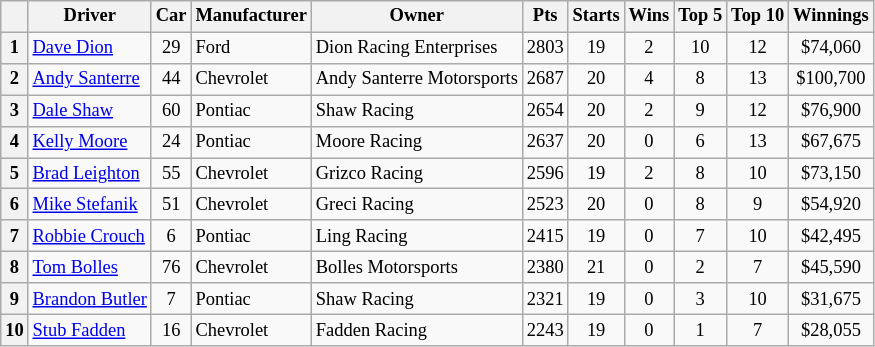<table class="wikitable" style="font-size:77%; text-align:center">
<tr valign="center">
<th valign="middle"></th>
<th valign="middle">Driver</th>
<th valign="middle">Car</th>
<th valign="middle">Manufacturer</th>
<th valign="middle">Owner</th>
<th valign="middle">Pts</th>
<th valign="middle">Starts</th>
<th valign="middle">Wins</th>
<th valign="middle">Top 5</th>
<th valign="middle">Top 10</th>
<th valign="middle">Winnings</th>
</tr>
<tr>
<th>1</th>
<td align="left"><a href='#'>Dave Dion</a></td>
<td>29</td>
<td align="left">Ford</td>
<td align="left">Dion Racing Enterprises</td>
<td>2803</td>
<td>19</td>
<td>2</td>
<td>10</td>
<td>12</td>
<td>$74,060</td>
</tr>
<tr>
<th>2</th>
<td align="left"><a href='#'>Andy Santerre</a></td>
<td>44</td>
<td align="left">Chevrolet</td>
<td align="left">Andy Santerre Motorsports</td>
<td>2687</td>
<td>20</td>
<td>4</td>
<td>8</td>
<td>13</td>
<td>$100,700</td>
</tr>
<tr>
<th>3</th>
<td align="left"><a href='#'>Dale Shaw</a></td>
<td>60</td>
<td align="left">Pontiac</td>
<td align="left">Shaw Racing</td>
<td>2654</td>
<td>20</td>
<td>2</td>
<td>9</td>
<td>12</td>
<td>$76,900</td>
</tr>
<tr>
<th>4</th>
<td align="left"><a href='#'>Kelly Moore</a></td>
<td>24</td>
<td align="left">Pontiac</td>
<td align="left">Moore Racing</td>
<td>2637</td>
<td>20</td>
<td>0</td>
<td>6</td>
<td>13</td>
<td>$67,675</td>
</tr>
<tr>
<th>5</th>
<td align="left"><a href='#'>Brad Leighton</a></td>
<td>55</td>
<td align="left">Chevrolet</td>
<td align="left">Grizco Racing</td>
<td>2596</td>
<td>19</td>
<td>2</td>
<td>8</td>
<td>10</td>
<td>$73,150</td>
</tr>
<tr>
<th>6</th>
<td align="left"><a href='#'>Mike Stefanik</a></td>
<td>51</td>
<td align="left">Chevrolet</td>
<td align="left">Greci Racing</td>
<td>2523</td>
<td>20</td>
<td>0</td>
<td>8</td>
<td>9</td>
<td>$54,920</td>
</tr>
<tr>
<th>7</th>
<td align="left"><a href='#'>Robbie Crouch</a></td>
<td>6</td>
<td align="left">Pontiac</td>
<td align="left">Ling Racing</td>
<td>2415</td>
<td>19</td>
<td>0</td>
<td>7</td>
<td>10</td>
<td>$42,495</td>
</tr>
<tr>
<th>8</th>
<td align="left"><a href='#'>Tom Bolles</a></td>
<td>76</td>
<td align="left">Chevrolet</td>
<td align="left">Bolles Motorsports</td>
<td>2380</td>
<td>21</td>
<td>0</td>
<td>2</td>
<td>7</td>
<td>$45,590</td>
</tr>
<tr>
<th>9</th>
<td align="left"><a href='#'>Brandon Butler</a></td>
<td>7</td>
<td align="left">Pontiac</td>
<td align="left">Shaw Racing</td>
<td>2321</td>
<td>19</td>
<td>0</td>
<td>3</td>
<td>10</td>
<td>$31,675</td>
</tr>
<tr>
<th>10</th>
<td align="left"><a href='#'>Stub Fadden</a></td>
<td>16</td>
<td align="left">Chevrolet</td>
<td align="left">Fadden Racing</td>
<td>2243</td>
<td>19</td>
<td>0</td>
<td>1</td>
<td>7</td>
<td>$28,055</td>
</tr>
</table>
